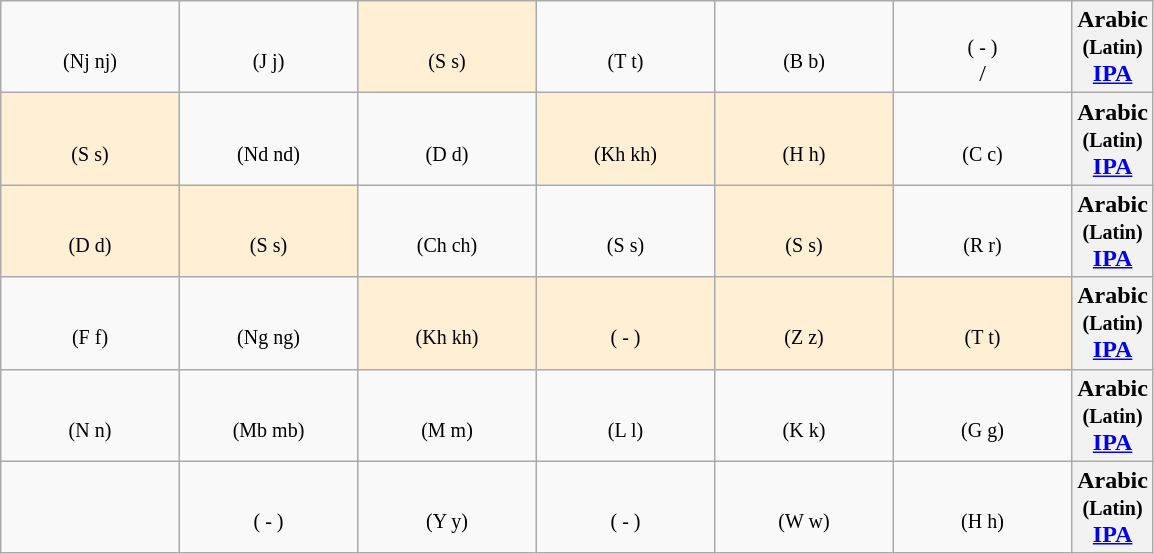<table class="wikitable Unicode" dir="rtl">
<tr>
<th>Arabic<br><small>(Latin)</small><br><a href='#'>IPA</a></th>
<td style="width:7em; text-align:center; padding: 3px;"><span></span><br><small>‌( - )</small><br>/</td>
<td style="width:7em; text-align:center; padding: 3px;"><span></span><br><small>(B b)</small><br></td>
<td style="width:7em; text-align:center; padding: 3px;"><span></span><br><small>(T t)</small><br></td>
<td style="width:7em; text-align:center; padding: 3px;" bgcolor="#FFEFD5"><span></span><br><small>(S s)</small><br></td>
<td style="width:7em; text-align:center; padding: 3px;"><span></span><br><small>(J j)</small><br></td>
<td style="width:7em; text-align:center; padding: 3px;"><span></span><br><small>(Nj nj)</small><br></td>
</tr>
<tr>
<th>Arabic<br><small>(Latin)</small><br><a href='#'>IPA</a></th>
<td style="width:7em; text-align:center; padding: 3px;"><span></span><br><small>(C c)</small><br></td>
<td style="width:7em; text-align:center; padding: 3px;" bgcolor="#FFEFD5"><span></span><br><small>(H h)</small><br></td>
<td style="width:7em; text-align:center; padding: 3px;" bgcolor="#FFEFD5"><span></span><br><small>(Kh kh)</small><br></td>
<td style="width:7em; text-align:center; padding: 3px;"><span></span><br><small>(D d)</small><br></td>
<td style="width:7em; text-align:center; padding: 3px;"><span></span><br><small>(Nd nd)</small><br></td>
<td style="width:7em; text-align:center; padding: 3px;" bgcolor="#FFEFD5"><span></span><br><small>(S s)</small><br></td>
</tr>
<tr>
<th>Arabic<br><small>(Latin)</small><br><a href='#'>IPA</a></th>
<td style="width:7em; text-align:center; padding: 3px;"><span></span><br><small>(R r)</small><br></td>
<td style="width:7em; text-align:center; padding: 3px;" bgcolor="#FFEFD5"><span></span><br><small>(S s)</small><br></td>
<td style="width:7em; text-align:center; padding: 3px;"><span></span><br><small>(S s)</small><br></td>
<td style="width:7em; text-align:center; padding: 3px;"><span></span><br><small>(Ch ch)</small><br></td>
<td style="width:7em; text-align:center; padding: 3px;" bgcolor="#FFEFD5"><span></span><br><small>(S s)</small><br></td>
<td style="width:7em; text-align:center; padding: 3px;" bgcolor="#FFEFD5"><span></span><br><small>(D d)</small><br></td>
</tr>
<tr>
<th>Arabic<br><small>(Latin)</small><br><a href='#'>IPA</a></th>
<td style="width:7em; text-align:center; padding: 3px;" bgcolor="#FFEFD5"><span></span><br><small>(T t)</small><br></td>
<td style="width:7em; text-align:center; padding: 3px;" bgcolor="#FFEFD5"><span></span><br><small>(Z z)</small><br></td>
<td style="width:7em; text-align:center; padding: 3px;" bgcolor="#FFEFD5"><span></span><br><small>( - )</small><br></td>
<td style="width:7em; text-align:center; padding: 3px;" bgcolor="#FFEFD5"><span></span><br><small>(Kh kh)</small><br></td>
<td style="width:7em; text-align:center; padding: 3px;"><span></span><br><small>(Ng ng)</small><br></td>
<td style="width:7em; text-align:center; padding: 3px;"><span></span><br><small>(F f)</small><br></td>
</tr>
<tr>
<th>Arabic<br><small>(Latin)</small><br><a href='#'>IPA</a></th>
<td style="width:7em; text-align:center; padding: 3px;"><span></span><br><small>(G g)</small><br></td>
<td style="width:7em; text-align:center; padding: 3px;"><span></span><br><small>(K k)</small><br></td>
<td style="width:7em; text-align:center; padding: 3px;"><span></span><br><small>(L l)</small><br></td>
<td style="width:7em; text-align:center; padding: 3px;"><span></span><br><small>(M m)</small><br></td>
<td style="width:7em; text-align:center; padding: 3px;"><span></span><br><small>(Mb mb)</small><br></td>
<td style="width:7em; text-align:center; padding: 3px;"><span></span><br><small>(N n)</small><br></td>
</tr>
<tr>
<th>Arabic<br><small>(Latin)</small><br><a href='#'>IPA</a></th>
<td style="width:7em; text-align:center; padding: 3px;"><span></span><br><small>(H h)</small><br></td>
<td style="width:7em; text-align:center; padding: 3px;"><span></span><br><small>(W w)</small><br></td>
<td style="width:7em; text-align:center; padding: 3px;"><span></span><br><small>‌( - )</small><br></td>
<td style="width:7em; text-align:center; padding: 3px;"><span></span><br><small>(Y y)</small><br></td>
<td style="width:7em; text-align:center; padding: 3px;"><span></span><br><small>‌( - )</small><br></td>
</tr>
</table>
